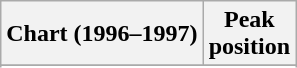<table class="wikitable sortable">
<tr>
<th align="left">Chart (1996–1997)</th>
<th align="center">Peak<br>position</th>
</tr>
<tr>
</tr>
<tr>
</tr>
</table>
